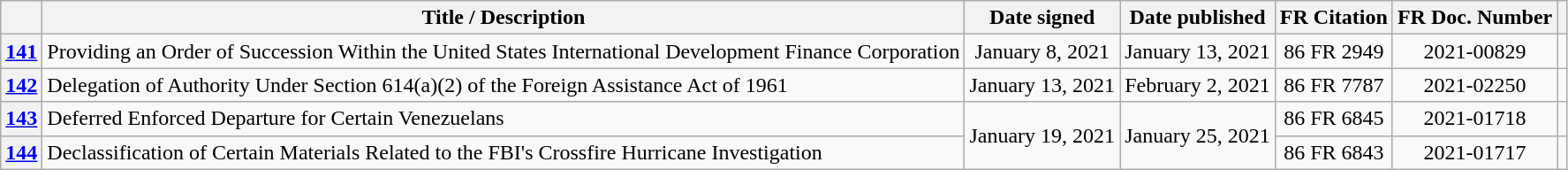<table class="wikitable sortable">
<tr style="text-align:center">
<th></th>
<th>Title / Description</th>
<th>Date signed</th>
<th>Date published</th>
<th>FR Citation</th>
<th>FR Doc. Number</th>
<th class="unsortable"></th>
</tr>
<tr style="text-align:center">
<th><a href='#'>141</a></th>
<td style="text-align:left">Providing an Order of Succession Within the United States International Development Finance Corporation</td>
<td>January 8, 2021</td>
<td>January 13, 2021</td>
<td>86 FR 2949</td>
<td>2021-00829</td>
<td></td>
</tr>
<tr style="text-align:center">
<th><a href='#'>142</a></th>
<td style="text-align:left">Delegation of Authority Under Section 614(a)(2) of the Foreign Assistance Act of 1961</td>
<td>January 13, 2021</td>
<td>February 2, 2021</td>
<td>86 FR 7787</td>
<td>2021-02250</td>
<td></td>
</tr>
<tr style="text-align:center">
<th><a href='#'>143</a></th>
<td style="text-align:left">Deferred Enforced Departure for Certain Venezuelans</td>
<td rowspan="2">January 19, 2021</td>
<td rowspan="2">January 25, 2021</td>
<td>86 FR 6845</td>
<td>2021-01718</td>
<td></td>
</tr>
<tr style="text-align:center">
<th><a href='#'>144</a></th>
<td style="text-align:left">Declassification of Certain Materials Related to the FBI's Crossfire Hurricane Investigation</td>
<td>86 FR 6843</td>
<td>2021-01717</td>
<td></td>
</tr>
</table>
